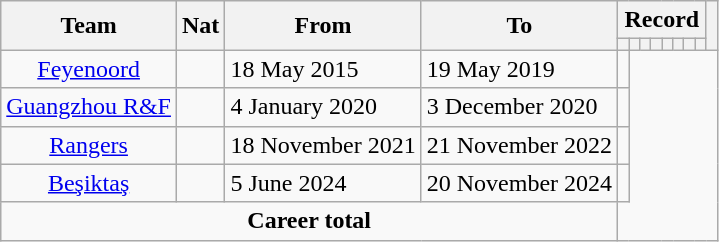<table class="wikitable" style="text-align:center">
<tr>
<th rowspan="2">Team</th>
<th rowspan="2">Nat</th>
<th rowspan="2">From</th>
<th rowspan="2">To</th>
<th colspan="8">Record</th>
<th rowspan=2></th>
</tr>
<tr>
<th></th>
<th></th>
<th></th>
<th></th>
<th></th>
<th></th>
<th></th>
<th></th>
</tr>
<tr>
<td><a href='#'>Feyenoord</a></td>
<td></td>
<td align=left>18 May 2015</td>
<td align=left>19 May 2019<br></td>
<td></td>
</tr>
<tr>
<td><a href='#'>Guangzhou R&F</a></td>
<td></td>
<td align=left>4 January 2020</td>
<td align=left>3 December 2020<br></td>
<td></td>
</tr>
<tr>
<td><a href='#'>Rangers</a></td>
<td></td>
<td align=left>18 November 2021</td>
<td align=left>21 November 2022<br></td>
<td></td>
</tr>
<tr>
<td><a href='#'>Beşiktaş</a></td>
<td></td>
<td align=left>5 June 2024</td>
<td align=left>20 November 2024<br></td>
<td></td>
</tr>
<tr>
<td colspan=4><strong>Career total</strong><br></td>
</tr>
</table>
